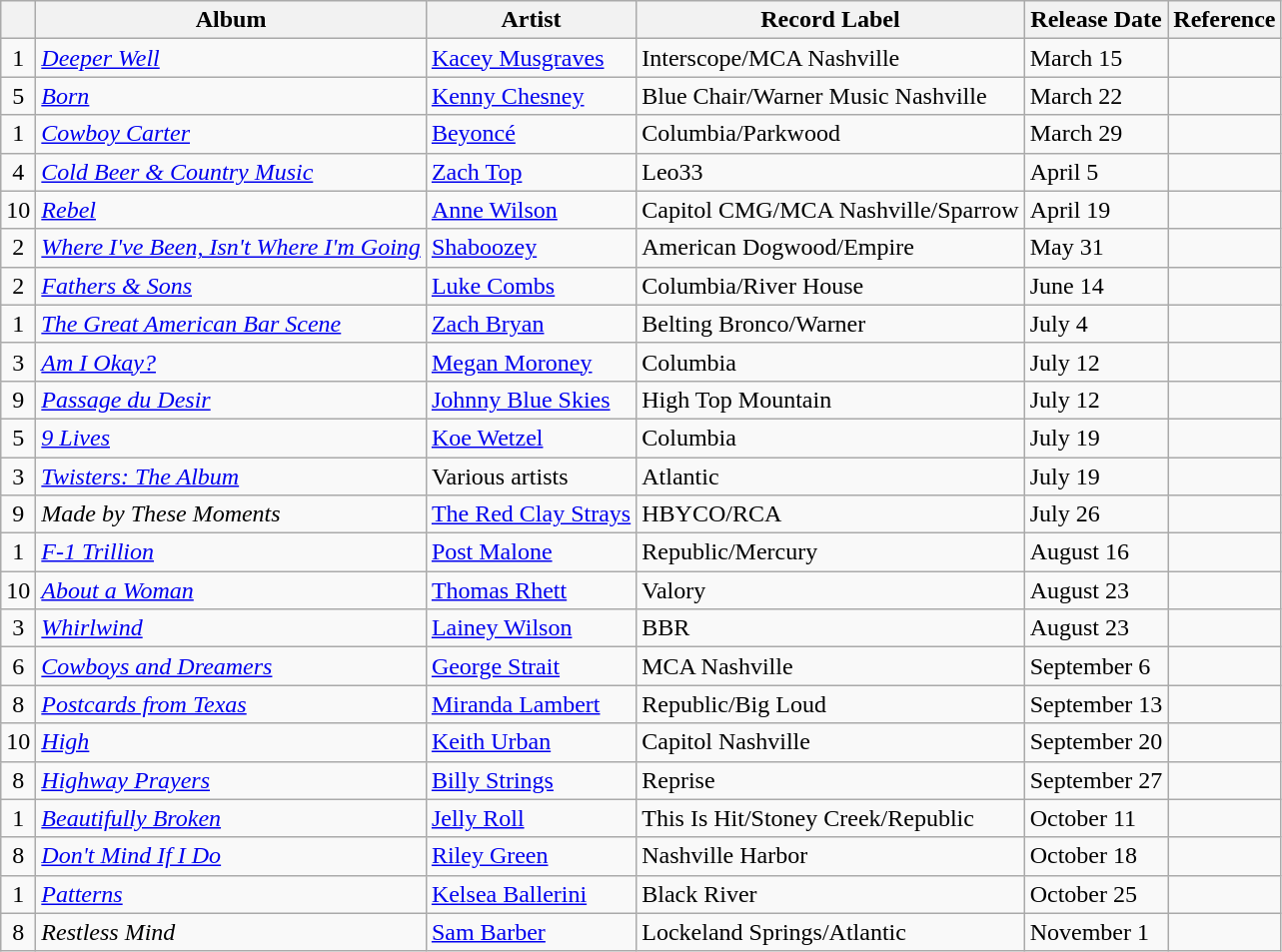<table class="wikitable sortable">
<tr>
<th></th>
<th>Album</th>
<th>Artist</th>
<th>Record Label</th>
<th>Release Date</th>
<th>Reference</th>
</tr>
<tr>
<td style="text-align:center;">1</td>
<td><em><a href='#'>Deeper Well</a></em></td>
<td><a href='#'>Kacey Musgraves</a></td>
<td>Interscope/MCA Nashville</td>
<td>March 15</td>
<td></td>
</tr>
<tr>
<td style="text-align:center;">5</td>
<td><em><a href='#'>Born</a></em></td>
<td><a href='#'>Kenny Chesney</a></td>
<td>Blue Chair/Warner Music Nashville</td>
<td>March 22</td>
<td></td>
</tr>
<tr>
<td style="text-align:center;">1</td>
<td><em><a href='#'>Cowboy Carter</a></em></td>
<td><a href='#'>Beyoncé</a></td>
<td>Columbia/Parkwood</td>
<td>March 29</td>
<td></td>
</tr>
<tr>
<td style="text-align:center;">4</td>
<td><em><a href='#'>Cold Beer & Country Music</a></em></td>
<td><a href='#'>Zach Top</a></td>
<td>Leo33</td>
<td>April 5</td>
<td></td>
</tr>
<tr>
<td style="text-align:center;">10</td>
<td><em><a href='#'>Rebel</a></em></td>
<td><a href='#'>Anne Wilson</a></td>
<td>Capitol CMG/MCA Nashville/Sparrow</td>
<td>April 19</td>
<td></td>
</tr>
<tr>
<td style="text-align:center;">2</td>
<td><em><a href='#'>Where I've Been, Isn't Where I'm Going</a></em></td>
<td><a href='#'>Shaboozey</a></td>
<td>American Dogwood/Empire</td>
<td>May 31</td>
<td></td>
</tr>
<tr>
<td style="text-align:center;">2</td>
<td><em><a href='#'>Fathers & Sons</a></em></td>
<td><a href='#'>Luke Combs</a></td>
<td>Columbia/River House</td>
<td>June 14</td>
<td></td>
</tr>
<tr>
<td style="text-align:center;">1</td>
<td><em><a href='#'>The Great American Bar Scene</a></em></td>
<td><a href='#'>Zach Bryan</a></td>
<td>Belting Bronco/Warner</td>
<td>July 4</td>
<td></td>
</tr>
<tr>
<td style="text-align:center;">3</td>
<td><em><a href='#'>Am I Okay?</a></em></td>
<td><a href='#'>Megan Moroney</a></td>
<td>Columbia</td>
<td>July 12</td>
<td></td>
</tr>
<tr>
<td style="text-align:center;">9</td>
<td><em><a href='#'>Passage du Desir</a></em></td>
<td><a href='#'>Johnny Blue Skies</a></td>
<td>High Top Mountain</td>
<td>July 12</td>
<td></td>
</tr>
<tr>
<td style="text-align:center;">5</td>
<td><em><a href='#'>9 Lives</a></em></td>
<td><a href='#'>Koe Wetzel</a></td>
<td>Columbia</td>
<td>July 19</td>
<td></td>
</tr>
<tr>
<td style="text-align:center;">3</td>
<td><em><a href='#'>Twisters: The Album</a></em></td>
<td>Various artists</td>
<td>Atlantic</td>
<td>July 19</td>
<td></td>
</tr>
<tr>
<td style="text-align:center;">9</td>
<td><em>Made by These Moments</em></td>
<td><a href='#'>The Red Clay Strays</a></td>
<td>HBYCO/RCA</td>
<td>July 26</td>
<td></td>
</tr>
<tr>
<td style="text-align:center;">1</td>
<td><em><a href='#'>F-1 Trillion</a></em></td>
<td><a href='#'>Post Malone</a></td>
<td>Republic/Mercury</td>
<td>August 16</td>
<td></td>
</tr>
<tr>
<td style="text-align:center;">10</td>
<td><em><a href='#'>About a Woman</a></em></td>
<td><a href='#'>Thomas Rhett</a></td>
<td>Valory</td>
<td>August 23</td>
<td></td>
</tr>
<tr>
<td style="text-align:center;">3</td>
<td><em><a href='#'>Whirlwind</a></em></td>
<td><a href='#'>Lainey Wilson</a></td>
<td>BBR</td>
<td>August 23</td>
<td></td>
</tr>
<tr>
<td style="text-align:center;">6</td>
<td><em><a href='#'>Cowboys and Dreamers</a></em></td>
<td><a href='#'>George Strait</a></td>
<td>MCA Nashville</td>
<td>September 6</td>
<td></td>
</tr>
<tr>
<td style="text-align:center;">8</td>
<td><em><a href='#'>Postcards from Texas</a></em></td>
<td><a href='#'>Miranda Lambert</a></td>
<td>Republic/Big Loud</td>
<td>September 13</td>
<td></td>
</tr>
<tr>
<td style="text-align:center;">10</td>
<td><em><a href='#'>High</a></em></td>
<td><a href='#'>Keith Urban</a></td>
<td>Capitol Nashville</td>
<td>September 20</td>
<td></td>
</tr>
<tr>
<td style="text-align:center;">8</td>
<td><em><a href='#'>Highway Prayers</a></em></td>
<td><a href='#'>Billy Strings</a></td>
<td>Reprise</td>
<td>September 27</td>
<td></td>
</tr>
<tr>
<td style="text-align:center;">1</td>
<td><em><a href='#'>Beautifully Broken</a></em></td>
<td><a href='#'>Jelly Roll</a></td>
<td>This Is Hit/Stoney Creek/Republic</td>
<td>October 11</td>
<td></td>
</tr>
<tr>
<td style="text-align:center;">8</td>
<td><em><a href='#'>Don't Mind If I Do</a></em></td>
<td><a href='#'>Riley Green</a></td>
<td>Nashville Harbor</td>
<td>October 18</td>
<td></td>
</tr>
<tr>
<td style="text-align:center;">1</td>
<td><em><a href='#'>Patterns</a></em></td>
<td><a href='#'>Kelsea Ballerini</a></td>
<td>Black River</td>
<td>October 25</td>
<td></td>
</tr>
<tr>
<td style="text-align:center;">8</td>
<td><em>Restless Mind</em></td>
<td><a href='#'>Sam Barber</a></td>
<td>Lockeland Springs/Atlantic</td>
<td>November 1</td>
<td></td>
</tr>
</table>
